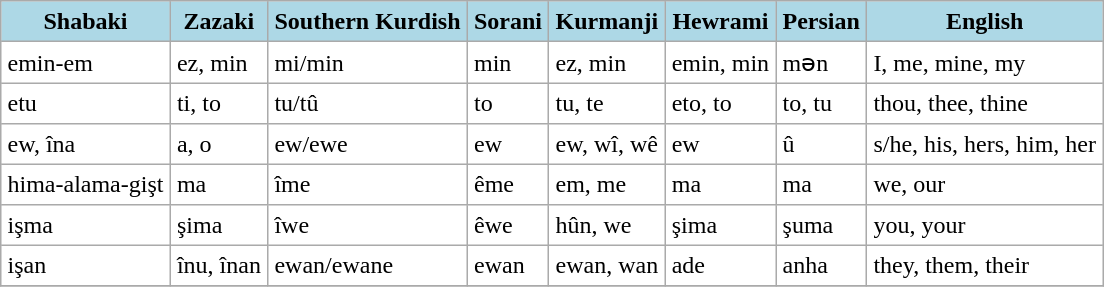<table border="1" cellpadding="4" cellspacing="0" style="border:1px solid #aaa; border-collapse:collapse">
<tr bgcolor="#ADD8E6">
<th>Shabaki</th>
<th>Zazaki</th>
<th>Southern Kurdish</th>
<th>Sorani</th>
<th>Kurmanji</th>
<th>Hewrami</th>
<th>Persian</th>
<th>English</th>
</tr>
<tr ->
<td>emin-em</td>
<td>ez, min</td>
<td>mi/min</td>
<td>min</td>
<td>ez, min</td>
<td>emin, min</td>
<td>mən</td>
<td>I, me, mine, my</td>
</tr>
<tr ->
<td>etu</td>
<td>ti, to</td>
<td>tu/tû</td>
<td>to</td>
<td>tu, te</td>
<td>eto, to</td>
<td>to, tu</td>
<td>thou, thee, thine</td>
</tr>
<tr ->
<td>ew, îna</td>
<td>a, o</td>
<td>ew/ewe</td>
<td>ew</td>
<td>ew, wî, wê</td>
<td>ew</td>
<td>û</td>
<td>s/he, his, hers, him, her</td>
</tr>
<tr ->
<td>hima-alama-gişt</td>
<td>ma</td>
<td>îme</td>
<td>ême</td>
<td>em, me</td>
<td>ma</td>
<td>ma</td>
<td>we, our</td>
</tr>
<tr ->
<td>işma</td>
<td>şima</td>
<td>îwe</td>
<td>êwe</td>
<td>hûn, we</td>
<td>şima</td>
<td>şuma</td>
<td>you, your</td>
</tr>
<tr ->
<td>işan</td>
<td>înu, înan</td>
<td>ewan/ewane</td>
<td>ewan</td>
<td>ewan, wan</td>
<td>ade</td>
<td>anha</td>
<td>they, them, their</td>
</tr>
<tr ->
</tr>
</table>
